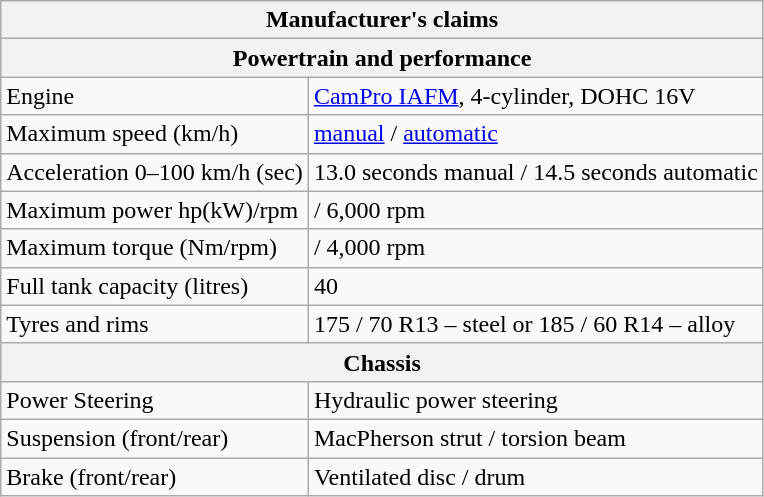<table class="wikitable">
<tr>
<th colspan="2">Manufacturer's claims</th>
</tr>
<tr>
<th colspan="2">Powertrain and performance</th>
</tr>
<tr>
<td>Engine</td>
<td><a href='#'>CamPro IAFM</a>, 4-cylinder, DOHC 16V</td>
</tr>
<tr>
<td>Maximum speed (km/h)</td>
<td> <a href='#'>manual</a> /  <a href='#'>automatic</a></td>
</tr>
<tr>
<td>Acceleration 0–100 km/h (sec)</td>
<td>13.0 seconds manual / 14.5 seconds automatic</td>
</tr>
<tr>
<td>Maximum power hp(kW)/rpm</td>
<td> / 6,000 rpm</td>
</tr>
<tr>
<td>Maximum torque (Nm/rpm)</td>
<td> / 4,000 rpm</td>
</tr>
<tr>
<td>Full tank capacity (litres)</td>
<td>40</td>
</tr>
<tr>
<td>Tyres and rims</td>
<td>175 / 70 R13 – steel or 185 / 60 R14 – alloy</td>
</tr>
<tr>
<th align="center" colspan="2">Chassis</th>
</tr>
<tr>
<td>Power Steering</td>
<td>Hydraulic power steering</td>
</tr>
<tr>
<td>Suspension (front/rear)</td>
<td>MacPherson strut / torsion beam</td>
</tr>
<tr>
<td>Brake (front/rear)</td>
<td>Ventilated disc / drum</td>
</tr>
</table>
